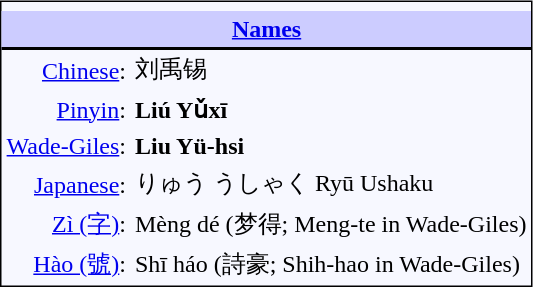<table cellpadding=3px cellspacing=0px bgcolor=#f7f8ff style="float:right; border:1px solid; margin:5px">
<tr>
<td colspan=2 align=center></td>
</tr>
<tr>
<th style="background:#ccf; border-bottom:2px solid" colspan=2><a href='#'>Names</a></th>
</tr>
<tr>
<td align=right><a href='#'>Chinese</a>:</td>
<td>刘禹锡</td>
</tr>
<tr>
<td align=right><a href='#'>Pinyin</a>:</td>
<td><strong>Liú Yǔxī</strong></td>
</tr>
<tr>
<td align=right><a href='#'>Wade-Giles</a>:</td>
<td><strong>Liu Yü-hsi</strong></td>
</tr>
<tr>
<td align=right><a href='#'>Japanese</a>:</td>
<td>りゅう うしゃく Ryū Ushaku</td>
</tr>
<tr>
<td align=right><a href='#'>Zì (字)</a>:</td>
<td>Mèng dé (梦得; Meng-te in Wade-Giles)</td>
</tr>
<tr>
<td align=right><a href='#'>Hào (號)</a>:</td>
<td>Shī háo (詩豪; Shih-hao  in Wade-Giles)</td>
</tr>
</table>
